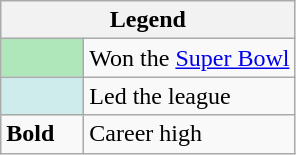<table class="wikitable mw-collapsible mw-collapsed">
<tr>
<th colspan="2">Legend</th>
</tr>
<tr>
<td style="background:#afe6ba; width:3em;"></td>
<td>Won the <a href='#'>Super Bowl</a></td>
</tr>
<tr>
<td style="background:#cfecec; width:3em;"></td>
<td>Led the league</td>
</tr>
<tr>
<td><strong>Bold</strong></td>
<td>Career high</td>
</tr>
</table>
